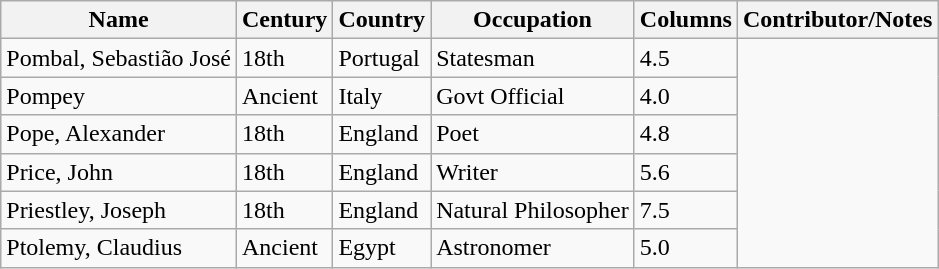<table class="wikitable">
<tr>
<th>Name</th>
<th>Century</th>
<th>Country</th>
<th>Occupation</th>
<th>Columns</th>
<th>Contributor/Notes</th>
</tr>
<tr>
<td>Pombal, Sebastião José</td>
<td>18th</td>
<td>Portugal</td>
<td>Statesman</td>
<td>4.5</td>
</tr>
<tr>
<td>Pompey</td>
<td>Ancient</td>
<td>Italy</td>
<td>Govt Official</td>
<td>4.0</td>
</tr>
<tr>
<td>Pope, Alexander</td>
<td>18th</td>
<td>England</td>
<td>Poet</td>
<td>4.8</td>
</tr>
<tr>
<td>Price, John</td>
<td>18th</td>
<td>England</td>
<td>Writer</td>
<td>5.6</td>
</tr>
<tr>
<td>Priestley, Joseph</td>
<td>18th</td>
<td>England</td>
<td>Natural Philosopher</td>
<td>7.5</td>
</tr>
<tr>
<td>Ptolemy, Claudius</td>
<td>Ancient</td>
<td>Egypt</td>
<td>Astronomer</td>
<td>5.0</td>
</tr>
</table>
